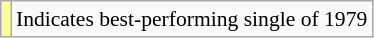<table class="wikitable" style="font-size:90%;">
<tr>
<td style="background-color:#FFFF99"></td>
<td>Indicates best-performing single of 1979</td>
</tr>
</table>
